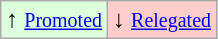<table class="wikitable" align="center">
<tr>
<td style="background:#ddffdd">↑ <small><a href='#'>Promoted</a></small></td>
<td style="background:#ffcccc">↓ <small><a href='#'>Relegated</a></small></td>
</tr>
</table>
